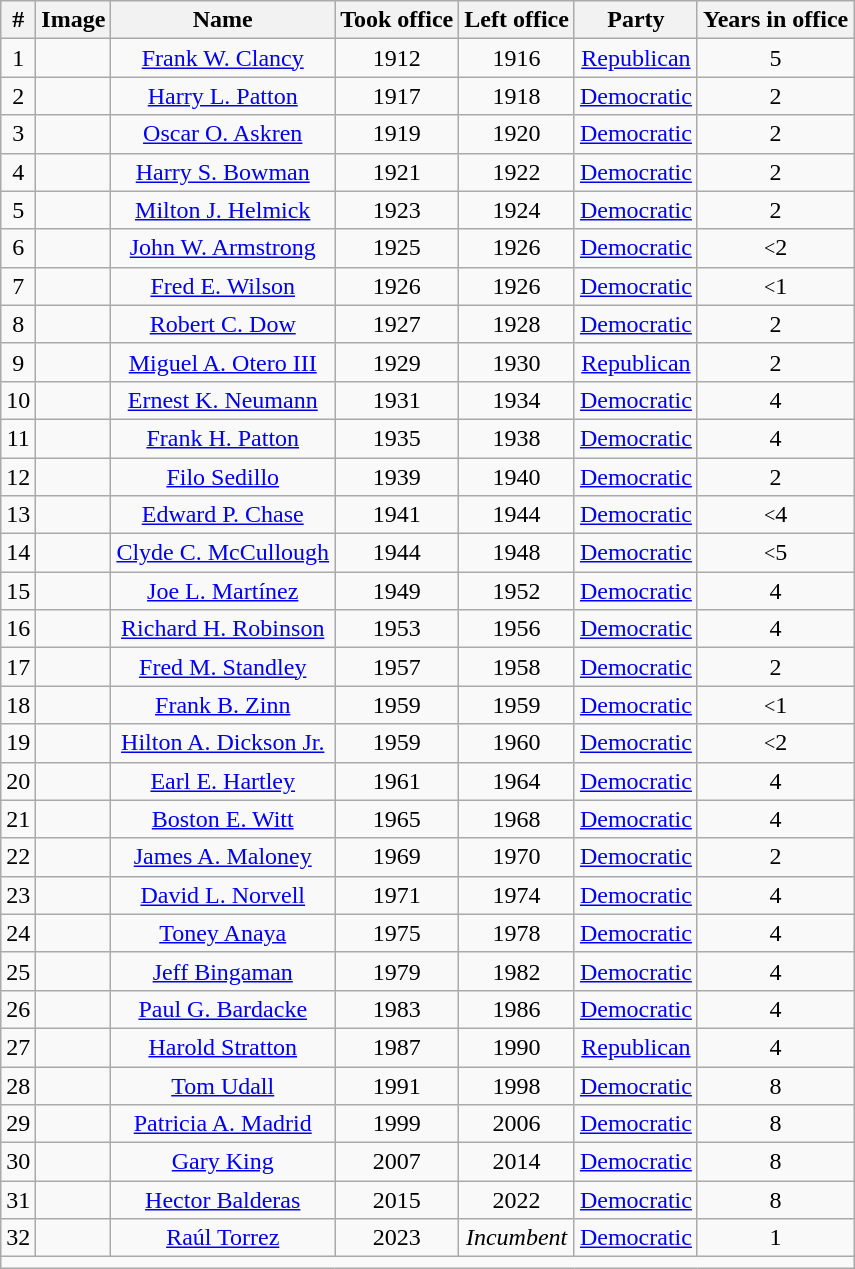<table class="wikitable" style="text-align:center">
<tr>
<th>#</th>
<th>Image</th>
<th>Name</th>
<th>Took office</th>
<th>Left office</th>
<th>Party</th>
<th>Years in office</th>
</tr>
<tr>
<td>1</td>
<td></td>
<td><a href='#'>Frank W. Clancy</a></td>
<td>1912</td>
<td>1916</td>
<td><a href='#'>Republican</a></td>
<td>5</td>
</tr>
<tr>
<td>2</td>
<td></td>
<td><a href='#'>Harry L. Patton</a></td>
<td>1917</td>
<td>1918</td>
<td><a href='#'>Democratic</a></td>
<td>2</td>
</tr>
<tr>
<td>3</td>
<td></td>
<td><a href='#'>Oscar O. Askren</a></td>
<td>1919</td>
<td>1920</td>
<td><a href='#'>Democratic</a></td>
<td>2</td>
</tr>
<tr>
<td>4</td>
<td></td>
<td><a href='#'>Harry S. Bowman</a></td>
<td>1921</td>
<td>1922</td>
<td><a href='#'>Democratic</a></td>
<td>2</td>
</tr>
<tr>
<td>5</td>
<td></td>
<td><a href='#'>Milton J. Helmick</a></td>
<td>1923</td>
<td>1924</td>
<td><a href='#'>Democratic</a></td>
<td>2</td>
</tr>
<tr>
<td>6</td>
<td></td>
<td><a href='#'>John W. Armstrong</a></td>
<td>1925</td>
<td>1926</td>
<td><a href='#'>Democratic</a></td>
<td><small><</small>2</td>
</tr>
<tr>
<td>7</td>
<td></td>
<td><a href='#'>Fred E. Wilson</a></td>
<td>1926</td>
<td>1926</td>
<td><a href='#'>Democratic</a></td>
<td><small><</small>1</td>
</tr>
<tr>
<td>8</td>
<td></td>
<td><a href='#'>Robert C. Dow</a></td>
<td>1927</td>
<td>1928</td>
<td><a href='#'>Democratic</a></td>
<td>2</td>
</tr>
<tr>
<td>9</td>
<td></td>
<td><a href='#'>Miguel A. Otero III</a></td>
<td>1929</td>
<td>1930</td>
<td><a href='#'>Republican</a></td>
<td>2</td>
</tr>
<tr>
<td>10</td>
<td></td>
<td><a href='#'>Ernest K. Neumann</a></td>
<td>1931</td>
<td>1934</td>
<td><a href='#'>Democratic</a></td>
<td>4</td>
</tr>
<tr>
<td>11</td>
<td></td>
<td><a href='#'>Frank H. Patton</a></td>
<td>1935</td>
<td>1938</td>
<td><a href='#'>Democratic</a></td>
<td>4</td>
</tr>
<tr>
<td>12</td>
<td></td>
<td><a href='#'>Filo Sedillo</a></td>
<td>1939</td>
<td>1940</td>
<td><a href='#'>Democratic</a></td>
<td>2</td>
</tr>
<tr>
<td>13</td>
<td></td>
<td><a href='#'>Edward P. Chase</a></td>
<td>1941</td>
<td>1944</td>
<td><a href='#'>Democratic</a></td>
<td><small><</small>4</td>
</tr>
<tr>
<td>14</td>
<td></td>
<td><a href='#'>Clyde C. McCullough</a></td>
<td>1944</td>
<td>1948</td>
<td><a href='#'>Democratic</a></td>
<td><small><</small>5</td>
</tr>
<tr>
<td>15</td>
<td></td>
<td><a href='#'>Joe L. Martínez</a></td>
<td>1949</td>
<td>1952</td>
<td><a href='#'>Democratic</a></td>
<td>4</td>
</tr>
<tr>
<td>16</td>
<td></td>
<td><a href='#'>Richard H. Robinson</a></td>
<td>1953</td>
<td>1956</td>
<td><a href='#'>Democratic</a></td>
<td>4</td>
</tr>
<tr>
<td>17</td>
<td></td>
<td><a href='#'>Fred M. Standley</a></td>
<td>1957</td>
<td>1958</td>
<td><a href='#'>Democratic</a></td>
<td>2</td>
</tr>
<tr>
<td>18</td>
<td></td>
<td><a href='#'>Frank B. Zinn</a></td>
<td>1959</td>
<td>1959</td>
<td><a href='#'>Democratic</a></td>
<td><small><</small>1</td>
</tr>
<tr>
<td>19</td>
<td></td>
<td><a href='#'>Hilton A. Dickson Jr.</a></td>
<td>1959</td>
<td>1960</td>
<td><a href='#'>Democratic</a></td>
<td><small><</small>2</td>
</tr>
<tr>
<td>20</td>
<td></td>
<td><a href='#'>Earl E. Hartley</a></td>
<td>1961</td>
<td>1964</td>
<td><a href='#'>Democratic</a></td>
<td>4</td>
</tr>
<tr>
<td>21</td>
<td></td>
<td><a href='#'>Boston E. Witt</a></td>
<td>1965</td>
<td>1968</td>
<td><a href='#'>Democratic</a></td>
<td>4</td>
</tr>
<tr>
<td>22</td>
<td></td>
<td><a href='#'>James A. Maloney</a></td>
<td>1969</td>
<td>1970</td>
<td><a href='#'>Democratic</a></td>
<td>2</td>
</tr>
<tr>
<td>23</td>
<td></td>
<td><a href='#'>David L. Norvell</a></td>
<td>1971</td>
<td>1974</td>
<td><a href='#'>Democratic</a></td>
<td>4</td>
</tr>
<tr>
<td>24</td>
<td></td>
<td><a href='#'>Toney Anaya</a></td>
<td>1975</td>
<td>1978</td>
<td><a href='#'>Democratic</a></td>
<td>4</td>
</tr>
<tr>
<td>25</td>
<td></td>
<td><a href='#'>Jeff Bingaman</a></td>
<td>1979</td>
<td>1982</td>
<td><a href='#'>Democratic</a></td>
<td>4</td>
</tr>
<tr>
<td>26</td>
<td></td>
<td><a href='#'>Paul G. Bardacke</a></td>
<td>1983</td>
<td>1986</td>
<td><a href='#'>Democratic</a></td>
<td>4</td>
</tr>
<tr>
<td>27</td>
<td></td>
<td><a href='#'>Harold Stratton</a></td>
<td>1987</td>
<td>1990</td>
<td><a href='#'>Republican</a></td>
<td>4</td>
</tr>
<tr>
<td>28</td>
<td></td>
<td><a href='#'>Tom Udall</a></td>
<td>1991</td>
<td>1998</td>
<td><a href='#'>Democratic</a></td>
<td>8</td>
</tr>
<tr>
<td>29</td>
<td></td>
<td><a href='#'>Patricia A. Madrid</a></td>
<td>1999</td>
<td>2006</td>
<td><a href='#'>Democratic</a></td>
<td>8</td>
</tr>
<tr>
<td>30</td>
<td></td>
<td><a href='#'>Gary King</a></td>
<td>2007</td>
<td>2014</td>
<td><a href='#'>Democratic</a></td>
<td>8</td>
</tr>
<tr>
<td>31</td>
<td></td>
<td><a href='#'>Hector Balderas</a></td>
<td>2015</td>
<td>2022</td>
<td><a href='#'>Democratic</a></td>
<td>8</td>
</tr>
<tr>
<td>32</td>
<td></td>
<td><a href='#'>Raúl Torrez</a></td>
<td>2023</td>
<td><em>Incumbent</em></td>
<td><a href='#'>Democratic</a></td>
<td>1</td>
</tr>
<tr>
<td colspan="7"></td>
</tr>
</table>
